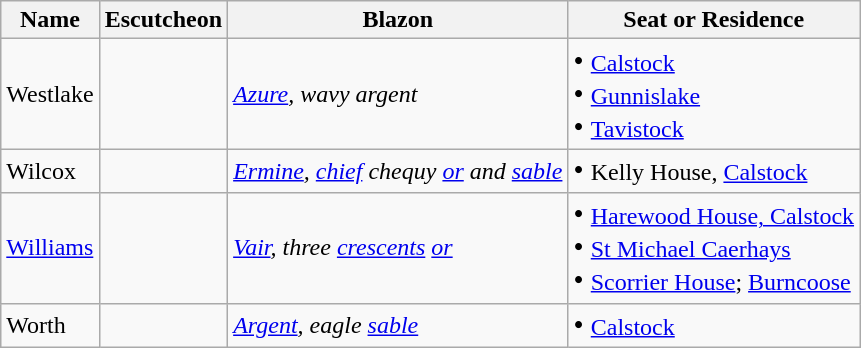<table class="wikitable">
<tr>
<th>Name</th>
<th>Escutcheon</th>
<th>Blazon</th>
<th>Seat or Residence</th>
</tr>
<tr>
<td>Westlake</td>
<td></td>
<td><em><a href='#'>Azure</a>, wavy argent</em></td>
<td><big> • </big> <a href='#'>Calstock</a> <br> <big> • </big> <a href='#'>Gunnislake</a> <br> <big> • </big> <a href='#'>Tavistock</a></td>
</tr>
<tr>
<td>Wilcox</td>
<td></td>
<td><em><a href='#'>Ermine</a>, <a href='#'>chief</a> chequy <a href='#'>or</a> and <a href='#'>sable</a></em></td>
<td><big> • </big> Kelly House, <a href='#'>Calstock</a></td>
</tr>
<tr>
<td><a href='#'>Williams</a></td>
<td></td>
<td><em><a href='#'>Vair</a>, three <a href='#'>crescents</a> <a href='#'>or</a></em></td>
<td><big> • </big> <a href='#'>Harewood House, Calstock</a> <br> <big> • </big> <a href='#'>St Michael Caerhays</a> <br> <big> • </big> <a href='#'>Scorrier House</a>; <a href='#'>Burncoose</a></td>
</tr>
<tr>
<td>Worth</td>
<td></td>
<td><em><a href='#'>Argent</a>, eagle <a href='#'>sable</a></em></td>
<td><big> • </big> <a href='#'>Calstock</a></td>
</tr>
</table>
